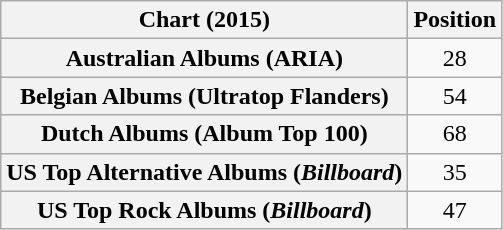<table class="wikitable sortable plainrowheaders" style="text-align:center">
<tr>
<th scope="col">Chart (2015)</th>
<th scope="col">Position</th>
</tr>
<tr>
<th scope="row">Australian Albums (ARIA)</th>
<td>28</td>
</tr>
<tr>
<th scope="row">Belgian Albums (Ultratop Flanders)</th>
<td>54</td>
</tr>
<tr>
<th scope="row">Dutch Albums (Album Top 100)</th>
<td>68</td>
</tr>
<tr>
<th scope="row">US Top Alternative Albums (<em>Billboard</em>)</th>
<td>35</td>
</tr>
<tr>
<th scope="row">US Top Rock Albums (<em>Billboard</em>)</th>
<td>47</td>
</tr>
</table>
